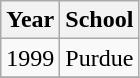<table class="wikitable">
<tr>
<th>Year</th>
<th>School</th>
</tr>
<tr>
<td>1999</td>
<td>Purdue</td>
</tr>
<tr>
</tr>
</table>
